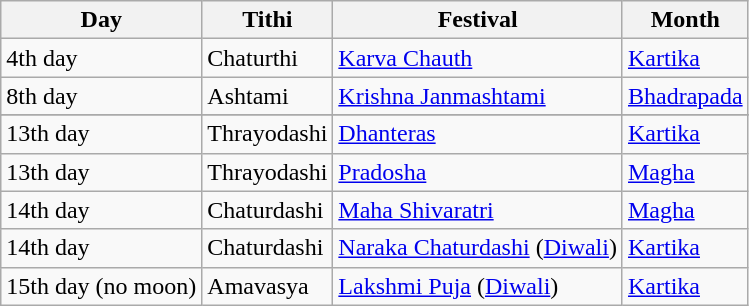<table class="wikitable sortable">
<tr>
<th>Day</th>
<th>Tithi</th>
<th class=unsortable>Festival</th>
<th>Month</th>
</tr>
<tr>
<td>4th day</td>
<td>Chaturthi</td>
<td><a href='#'>Karva Chauth</a></td>
<td><a href='#'>Kartika</a></td>
</tr>
<tr>
<td>8th day</td>
<td>Ashtami</td>
<td><a href='#'>Krishna Janmashtami</a></td>
<td><a href='#'>Bhadrapada</a></td>
</tr>
<tr>
</tr>
<tr>
<td>13th day</td>
<td>Thrayodashi</td>
<td><a href='#'>Dhanteras</a></td>
<td><a href='#'>Kartika</a></td>
</tr>
<tr>
<td>13th day</td>
<td>Thrayodashi</td>
<td><a href='#'>Pradosha</a></td>
<td><a href='#'>Magha</a></td>
</tr>
<tr>
<td>14th day</td>
<td>Chaturdashi</td>
<td><a href='#'>Maha Shivaratri</a></td>
<td><a href='#'>Magha</a></td>
</tr>
<tr>
<td>14th day</td>
<td>Chaturdashi</td>
<td><a href='#'>Naraka Chaturdashi</a> (<a href='#'>Diwali</a>)</td>
<td><a href='#'>Kartika</a></td>
</tr>
<tr>
<td>15th day (no moon)</td>
<td>Amavasya</td>
<td><a href='#'>Lakshmi Puja</a> (<a href='#'>Diwali</a>)</td>
<td><a href='#'>Kartika</a></td>
</tr>
</table>
